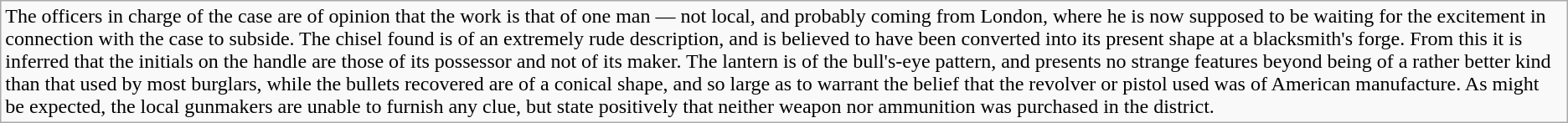<table class="wikitable">
<tr>
<td>The officers in charge of the case are of opinion that the work is that of one man — not local, and probably coming from London, where he is now supposed to be waiting for the excitement in connection with the case to subside. The chisel found is of an extremely rude description, and is believed to have been converted into its present shape at a blacksmith's forge. From this it is inferred that the initials on the handle are those of its possessor and not of its maker. The lantern is of the bull's-eye pattern, and presents no strange features beyond being of a rather better kind than that used by most burglars, while the bullets recovered are of a conical shape, and so large as to warrant the belief that the revolver or pistol used was of American manufacture. As might be expected, the local gunmakers are unable to furnish any clue, but state positively that neither weapon nor ammunition was purchased in the district.</td>
</tr>
</table>
